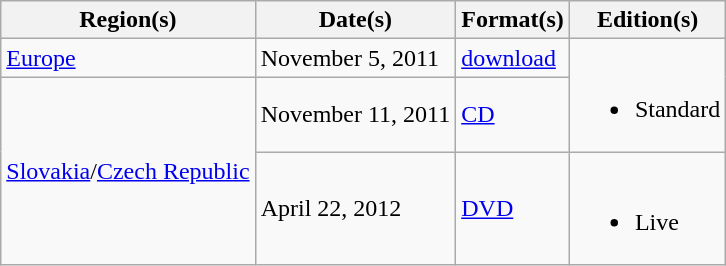<table class="wikitable">
<tr>
<th>Region(s)</th>
<th>Date(s)</th>
<th>Format(s)</th>
<th>Edition(s)</th>
</tr>
<tr>
<td><a href='#'>Europe</a></td>
<td>November 5, 2011</td>
<td><a href='#'>download</a></td>
<td rowspan="2"><br><ul><li>Standard</li></ul></td>
</tr>
<tr>
<td rowspan="2"><a href='#'>Slovakia</a>/<a href='#'>Czech Republic</a></td>
<td>November 11, 2011</td>
<td><a href='#'>CD</a></td>
</tr>
<tr>
<td>April 22, 2012</td>
<td><a href='#'>DVD</a></td>
<td><br><ul><li>Live</li></ul></td>
</tr>
</table>
